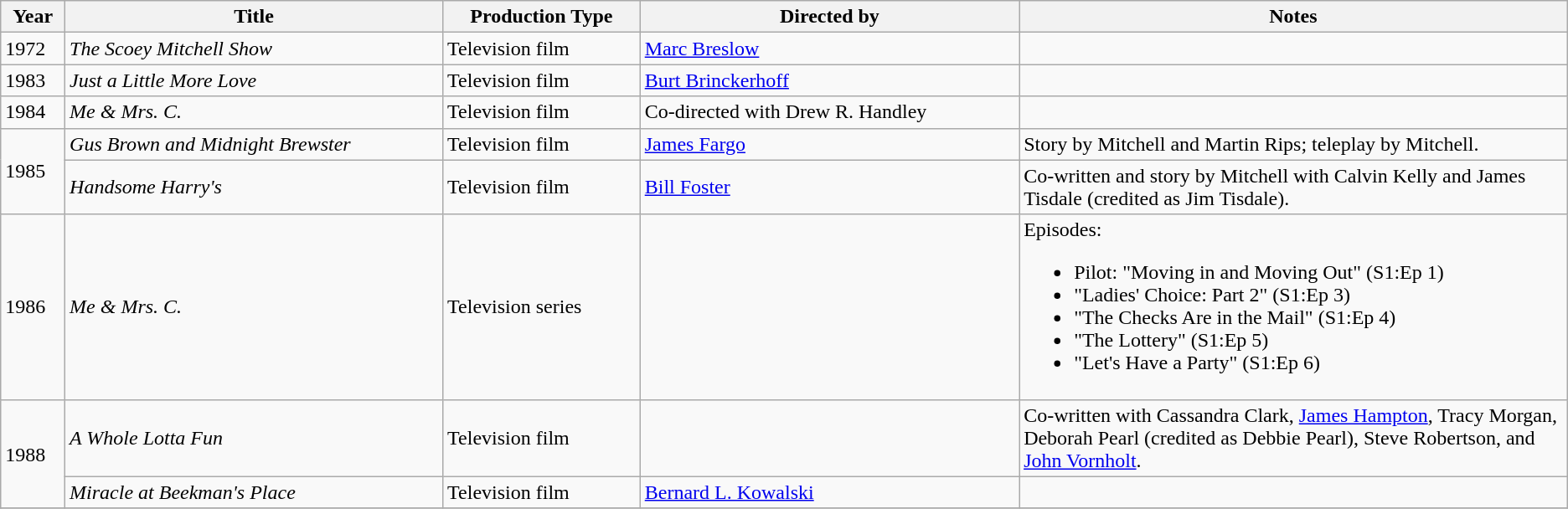<table class="wikitable sortable">
<tr>
<th>Year</th>
<th>Title</th>
<th>Production Type</th>
<th>Directed by</th>
<th class="unsortable">Notes</th>
</tr>
<tr>
<td>1972</td>
<td><em>The Scoey Mitchell Show</em></td>
<td>Television film</td>
<td><a href='#'>Marc Breslow</a></td>
<td></td>
</tr>
<tr>
<td>1983</td>
<td><em>Just a Little More Love</em></td>
<td>Television film</td>
<td><a href='#'>Burt Brinckerhoff</a></td>
<td></td>
</tr>
<tr>
<td>1984</td>
<td><em>Me & Mrs. C.</em></td>
<td>Television film</td>
<td>Co-directed with Drew R. Handley</td>
<td></td>
</tr>
<tr>
<td rowspan="2">1985</td>
<td><em>Gus Brown and Midnight Brewster</em></td>
<td>Television film</td>
<td><a href='#'>James Fargo</a></td>
<td>Story by Mitchell and Martin Rips; teleplay by Mitchell.</td>
</tr>
<tr>
<td><em>Handsome Harry's</em></td>
<td>Television film</td>
<td><a href='#'>Bill Foster</a></td>
<td>Co-written and story by Mitchell with Calvin Kelly and James Tisdale (credited as Jim Tisdale).</td>
</tr>
<tr>
<td>1986</td>
<td><em>Me & Mrs. C.</em></td>
<td>Television series</td>
<td></td>
<td>Episodes:<br><ul><li>Pilot: "Moving in and Moving Out" (S1:Ep 1)</li><li>"Ladies' Choice: Part 2" (S1:Ep 3)</li><li>"The Checks Are in the Mail" (S1:Ep 4)</li><li>"The Lottery" (S1:Ep 5)</li><li>"Let's Have a Party" (S1:Ep 6)</li></ul></td>
</tr>
<tr>
<td rowspan="2">1988</td>
<td><em>A Whole Lotta Fun</em></td>
<td>Television film</td>
<td></td>
<td width="35%">Co-written with Cassandra Clark, <a href='#'>James Hampton</a>, Tracy Morgan, Deborah Pearl (credited as Debbie Pearl), Steve Robertson, and <a href='#'>John Vornholt</a>.</td>
</tr>
<tr>
<td><em>Miracle at Beekman's Place</em></td>
<td>Television film</td>
<td><a href='#'>Bernard L. Kowalski</a></td>
<td></td>
</tr>
<tr>
</tr>
</table>
